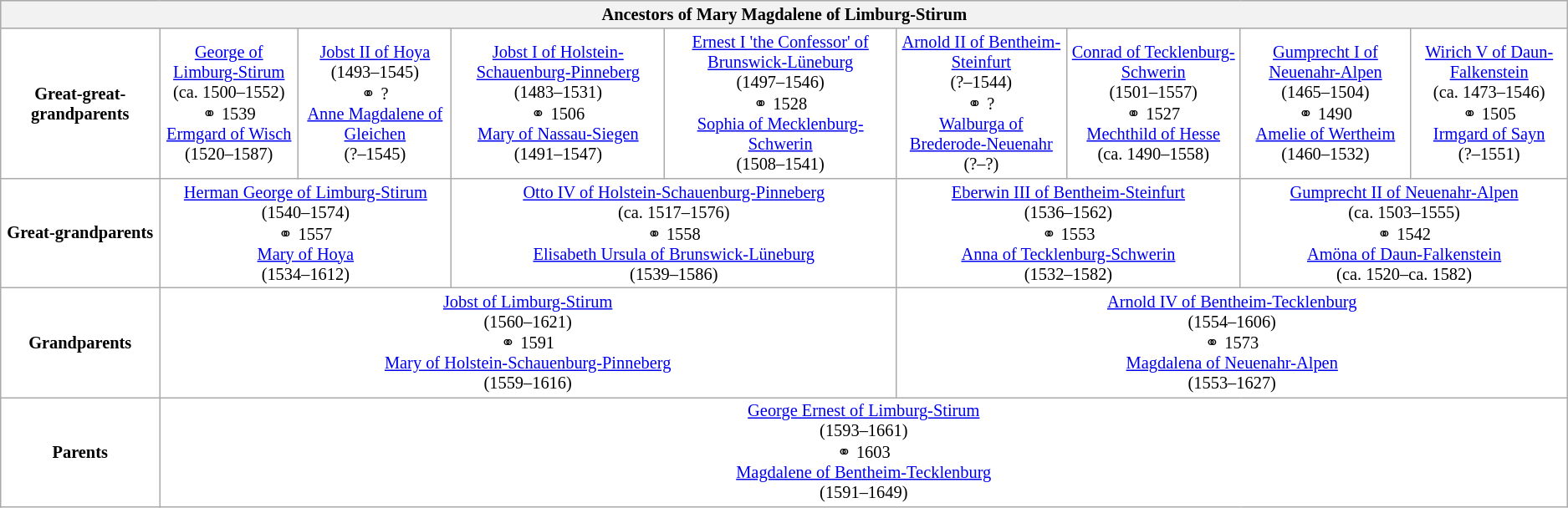<table class="wikitable" style="background:#FFFFFF; font-size:85%; text-align:center">
<tr bgcolor="#E0E0E0">
<th colspan="9">Ancestors of Mary Magdalene of Limburg-Stirum</th>
</tr>
<tr>
<td><strong>Great-great-grandparents</strong></td>
<td colspan="1"><a href='#'>George of Limburg-Stirum</a><br>(ca. 1500–1552)<br>⚭ 1539<br><a href='#'>Ermgard of Wisch</a><br>(1520–1587)</td>
<td colspan="1"><a href='#'>Jobst II of Hoya</a><br>(1493–1545)<br>⚭ ?<br><a href='#'>Anne Magdalene of Gleichen</a><br>(?–1545)</td>
<td colspan="1"><a href='#'>Jobst I of Holstein-Schauenburg-Pinneberg</a><br>(1483–1531)<br>⚭ 1506<br><a href='#'>Mary of Nassau-Siegen</a><br>(1491–1547)</td>
<td colspan="1"><a href='#'>Ernest I 'the Confessor' of Brunswick-Lüneburg</a><br>(1497–1546)<br>⚭ 1528<br><a href='#'>Sophia of Mecklenburg-Schwerin</a><br>(1508–1541)</td>
<td colspan="1"><a href='#'>Arnold II of Bentheim-Steinfurt</a><br>(?–1544)<br>⚭ ?<br><a href='#'>Walburga of Brederode-Neuenahr</a><br>(?–?)</td>
<td colspan="1"><a href='#'>Conrad of Tecklenburg-Schwerin</a><br>(1501–1557)<br>⚭ 1527<br><a href='#'>Mechthild of Hesse</a><br>(ca. 1490–1558)</td>
<td colspan="1"><a href='#'>Gumprecht I of Neuenahr-Alpen</a><br>(1465–1504)<br>⚭ 1490<br><a href='#'>Amelie of Wertheim</a><br>(1460–1532)</td>
<td colspan="1"><a href='#'>Wirich V of Daun-Falkenstein</a><br>(ca. 1473–1546)<br>⚭ 1505<br><a href='#'>Irmgard of Sayn</a><br>(?–1551)</td>
</tr>
<tr>
<td><strong>Great-grandparents</strong></td>
<td colspan="2"><a href='#'>Herman George of Limburg-Stirum</a><br>(1540–1574)<br>⚭ 1557<br><a href='#'>Mary of Hoya</a><br>(1534–1612)</td>
<td colspan="2"><a href='#'>Otto IV of Holstein-Schauenburg-Pinneberg</a><br>(ca. 1517–1576)<br>⚭ 1558<br><a href='#'>Elisabeth Ursula of Brunswick-Lüneburg</a><br>(1539–1586)</td>
<td colspan="2"><a href='#'>Eberwin III of Bentheim-Steinfurt</a><br>(1536–1562)<br>⚭ 1553<br><a href='#'>Anna of Tecklenburg-Schwerin</a><br>(1532–1582)</td>
<td colspan="2"><a href='#'>Gumprecht II of Neuenahr-Alpen</a><br>(ca. 1503–1555)<br>⚭ 1542<br><a href='#'>Amöna of Daun-Falkenstein</a><br>(ca. 1520–ca. 1582)</td>
</tr>
<tr>
<td><strong>Grandparents</strong></td>
<td colspan="4"><a href='#'>Jobst of Limburg-Stirum</a><br>(1560–1621)<br>⚭ 1591<br><a href='#'>Mary of Holstein-Schauenburg-Pinneberg</a><br>(1559–1616)</td>
<td colspan="4"><a href='#'>Arnold IV of Bentheim-Tecklenburg</a><br>(1554–1606)<br>⚭ 1573<br><a href='#'>Magdalena of Neuenahr-Alpen</a><br>(1553–1627)</td>
</tr>
<tr>
<td><strong>Parents</strong></td>
<td colspan="8"><a href='#'>George Ernest of Limburg-Stirum</a><br>(1593–1661)<br>⚭ 1603<br><a href='#'>Magdalene of Bentheim-Tecklenburg</a><br>(1591–1649)</td>
</tr>
</table>
